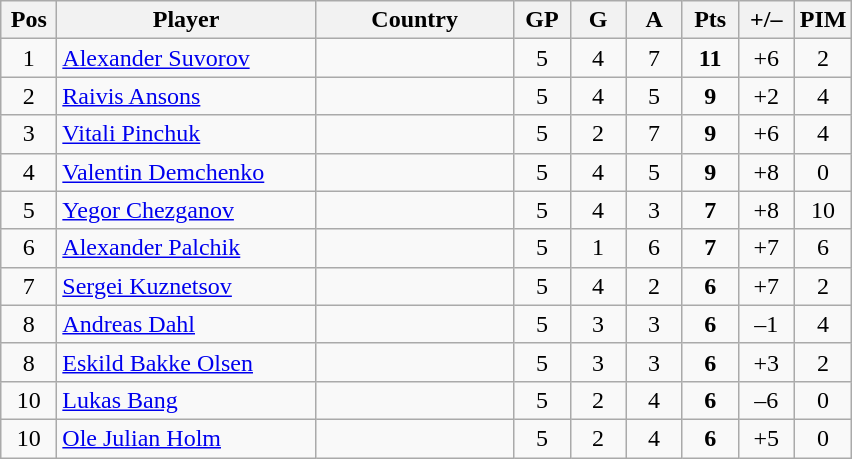<table class="wikitable sortable" style="text-align: center;">
<tr>
<th width=30>Pos</th>
<th width=165>Player</th>
<th width=125>Country</th>
<th width=30>GP</th>
<th width=30>G</th>
<th width=30>A</th>
<th width=30>Pts</th>
<th width=30>+/–</th>
<th width=30>PIM</th>
</tr>
<tr>
<td>1</td>
<td align=left><a href='#'>Alexander Suvorov</a></td>
<td align=left></td>
<td>5</td>
<td>4</td>
<td>7</td>
<td><strong>11</strong></td>
<td>+6</td>
<td>2</td>
</tr>
<tr>
<td>2</td>
<td align=left><a href='#'>Raivis Ansons</a></td>
<td align=left></td>
<td>5</td>
<td>4</td>
<td>5</td>
<td><strong>9</strong></td>
<td>+2</td>
<td>4</td>
</tr>
<tr>
<td>3</td>
<td align=left><a href='#'>Vitali Pinchuk</a></td>
<td align=left></td>
<td>5</td>
<td>2</td>
<td>7</td>
<td><strong>9</strong></td>
<td>+6</td>
<td>4</td>
</tr>
<tr>
<td>4</td>
<td align=left><a href='#'>Valentin Demchenko</a></td>
<td align=left></td>
<td>5</td>
<td>4</td>
<td>5</td>
<td><strong>9</strong></td>
<td>+8</td>
<td>0</td>
</tr>
<tr>
<td>5</td>
<td align=left><a href='#'>Yegor Chezganov</a></td>
<td align=left></td>
<td>5</td>
<td>4</td>
<td>3</td>
<td><strong>7</strong></td>
<td>+8</td>
<td>10</td>
</tr>
<tr>
<td>6</td>
<td align=left><a href='#'>Alexander Palchik</a></td>
<td align=left></td>
<td>5</td>
<td>1</td>
<td>6</td>
<td><strong>7</strong></td>
<td>+7</td>
<td>6</td>
</tr>
<tr>
<td>7</td>
<td align=left><a href='#'>Sergei Kuznetsov</a></td>
<td align=left></td>
<td>5</td>
<td>4</td>
<td>2</td>
<td><strong>6</strong></td>
<td>+7</td>
<td>2</td>
</tr>
<tr>
<td>8</td>
<td align=left><a href='#'>Andreas Dahl</a></td>
<td align=left></td>
<td>5</td>
<td>3</td>
<td>3</td>
<td><strong>6</strong></td>
<td>–1</td>
<td>4</td>
</tr>
<tr>
<td>8</td>
<td align=left><a href='#'>Eskild Bakke Olsen</a></td>
<td align=left></td>
<td>5</td>
<td>3</td>
<td>3</td>
<td><strong>6</strong></td>
<td>+3</td>
<td>2</td>
</tr>
<tr>
<td>10</td>
<td align=left><a href='#'>Lukas Bang</a></td>
<td align=left></td>
<td>5</td>
<td>2</td>
<td>4</td>
<td><strong>6</strong></td>
<td>–6</td>
<td>0</td>
</tr>
<tr>
<td>10</td>
<td align=left><a href='#'>Ole Julian Holm</a></td>
<td align=left></td>
<td>5</td>
<td>2</td>
<td>4</td>
<td><strong>6</strong></td>
<td>+5</td>
<td>0</td>
</tr>
</table>
